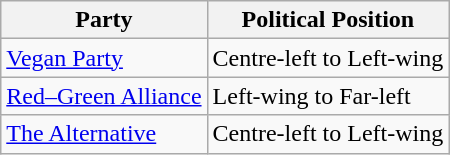<table class="wikitable mw-collapsible mw-collapsed">
<tr>
<th>Party</th>
<th>Political Position</th>
</tr>
<tr>
<td><a href='#'>Vegan Party</a></td>
<td>Centre-left to Left-wing</td>
</tr>
<tr>
<td><a href='#'>Red–Green Alliance</a></td>
<td>Left-wing to Far-left</td>
</tr>
<tr>
<td><a href='#'>The Alternative</a></td>
<td>Centre-left to Left-wing</td>
</tr>
</table>
